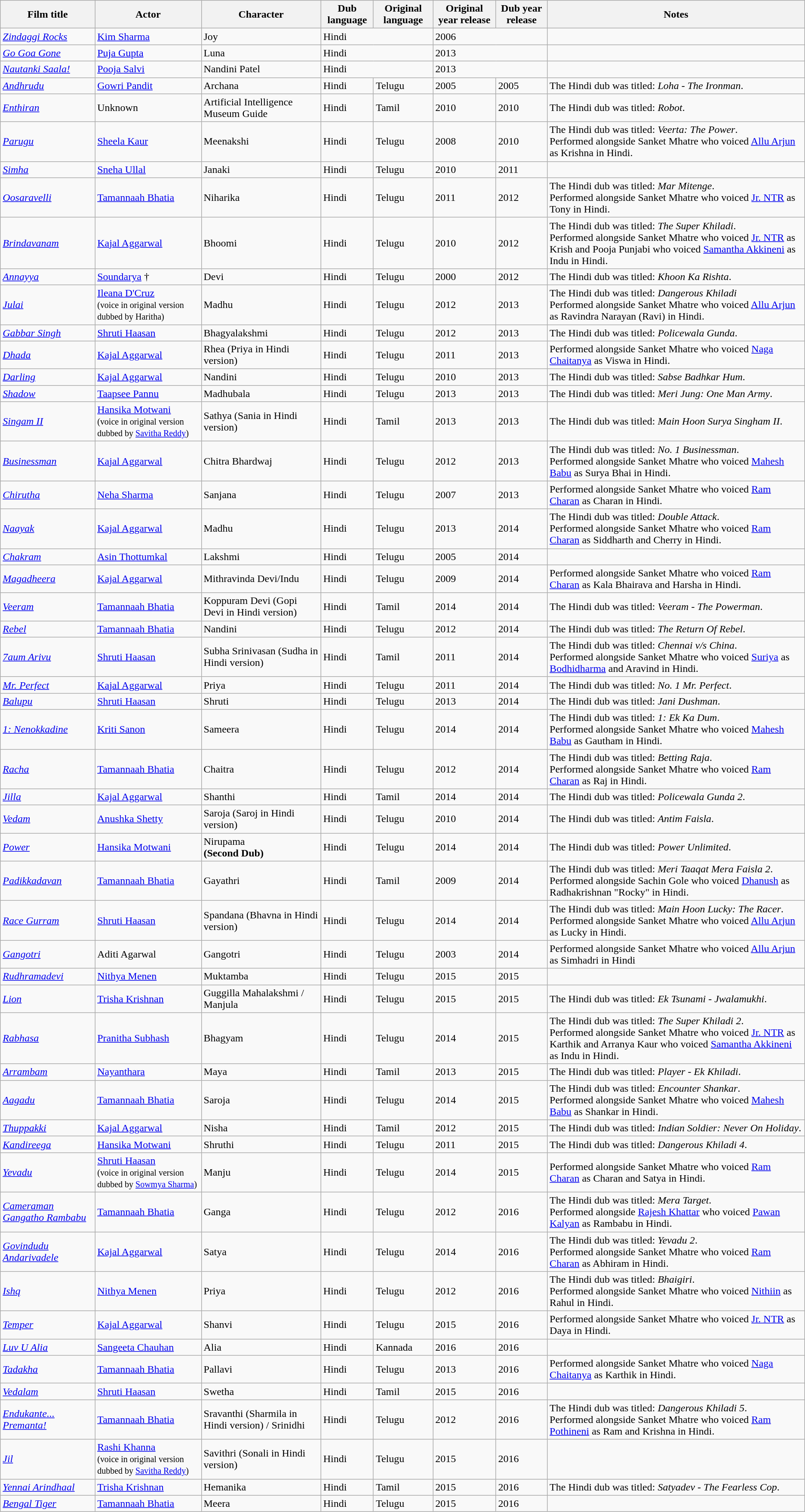<table class="wikitable sortable">
<tr>
<th>Film title</th>
<th>Actor</th>
<th>Character</th>
<th>Dub language</th>
<th>Original language</th>
<th>Original year release</th>
<th>Dub year release</th>
<th>Notes</th>
</tr>
<tr>
<td><em><a href='#'>Zindaggi Rocks</a></em></td>
<td><a href='#'>Kim Sharma</a></td>
<td>Joy</td>
<td colspan="2">Hindi</td>
<td colspan="2">2006</td>
<td></td>
</tr>
<tr>
<td><em><a href='#'>Go Goa Gone</a></em></td>
<td><a href='#'>Puja Gupta</a></td>
<td>Luna</td>
<td colspan="2">Hindi</td>
<td colspan="2">2013</td>
<td></td>
</tr>
<tr>
<td><em><a href='#'>Nautanki Saala!</a></em></td>
<td><a href='#'>Pooja Salvi</a></td>
<td>Nandini Patel</td>
<td colspan="2">Hindi</td>
<td colspan="2">2013</td>
<td></td>
</tr>
<tr>
<td><em><a href='#'>Andhrudu</a></em></td>
<td><a href='#'>Gowri Pandit</a></td>
<td>Archana</td>
<td>Hindi</td>
<td>Telugu</td>
<td>2005</td>
<td>2005</td>
<td>The Hindi dub was titled: <em>Loha - The Ironman</em>.</td>
</tr>
<tr>
<td><em><a href='#'>Enthiran</a></em></td>
<td>Unknown</td>
<td>Artificial Intelligence Museum Guide</td>
<td>Hindi</td>
<td>Tamil</td>
<td>2010</td>
<td>2010</td>
<td>The Hindi dub was titled: <em>Robot</em>.</td>
</tr>
<tr>
<td><em><a href='#'>Parugu</a></em></td>
<td><a href='#'>Sheela Kaur</a></td>
<td>Meenakshi</td>
<td>Hindi</td>
<td>Telugu</td>
<td>2008</td>
<td>2010</td>
<td>The Hindi dub was titled: <em>Veerta: The Power</em>.<br>Performed alongside Sanket Mhatre who voiced <a href='#'>Allu Arjun</a> as Krishna in Hindi.</td>
</tr>
<tr>
<td><a href='#'><em>Simha</em></a></td>
<td><a href='#'>Sneha Ullal</a></td>
<td>Janaki</td>
<td>Hindi</td>
<td>Telugu</td>
<td>2010</td>
<td>2011</td>
<td></td>
</tr>
<tr>
<td><em><a href='#'>Oosaravelli</a></em></td>
<td><a href='#'>Tamannaah Bhatia</a></td>
<td>Niharika</td>
<td>Hindi</td>
<td>Telugu</td>
<td>2011</td>
<td>2012</td>
<td>The Hindi dub was titled: <em>Mar Mitenge</em>.<br>Performed alongside Sanket Mhatre who voiced <a href='#'>Jr. NTR</a> as Tony in Hindi.</td>
</tr>
<tr>
<td><a href='#'><em>Brindavanam</em></a></td>
<td><a href='#'>Kajal Aggarwal</a></td>
<td>Bhoomi</td>
<td>Hindi</td>
<td>Telugu</td>
<td>2010</td>
<td>2012</td>
<td>The Hindi dub was titled: <em>The Super Khiladi</em>.<br>Performed alongside Sanket Mhatre who voiced <a href='#'>Jr. NTR</a> as Krish and Pooja Punjabi who voiced <a href='#'>Samantha Akkineni</a> as Indu in Hindi.</td>
</tr>
<tr>
<td><a href='#'><em>Annayya</em></a></td>
<td><a href='#'>Soundarya</a> †</td>
<td>Devi</td>
<td>Hindi</td>
<td>Telugu</td>
<td>2000</td>
<td>2012</td>
<td>The Hindi dub was titled: <em>Khoon Ka Rishta</em>.</td>
</tr>
<tr>
<td><em><a href='#'>Julai</a></em></td>
<td><a href='#'>Ileana D'Cruz</a><br><small>(voice in original version dubbed by Haritha)</small></td>
<td>Madhu</td>
<td>Hindi</td>
<td>Telugu</td>
<td>2012</td>
<td>2013</td>
<td>The Hindi dub was titled: <em>Dangerous Khiladi</em><br>Performed alongside Sanket Mhatre who voiced <a href='#'>Allu Arjun</a> as Ravindra Narayan (Ravi) in Hindi.</td>
</tr>
<tr>
<td><a href='#'><em>Gabbar Singh</em></a></td>
<td><a href='#'>Shruti Haasan</a></td>
<td>Bhagyalakshmi</td>
<td>Hindi</td>
<td>Telugu</td>
<td>2012</td>
<td>2013</td>
<td>The Hindi dub was titled: <em>Policewala Gunda</em>.</td>
</tr>
<tr>
<td><em><a href='#'>Dhada</a></em></td>
<td><a href='#'>Kajal Aggarwal</a></td>
<td>Rhea (Priya in Hindi version)</td>
<td>Hindi</td>
<td>Telugu</td>
<td>2011</td>
<td>2013</td>
<td>Performed alongside Sanket Mhatre who voiced <a href='#'>Naga Chaitanya</a> as Viswa in Hindi.</td>
</tr>
<tr>
<td><a href='#'><em>Darling</em></a></td>
<td><a href='#'>Kajal Aggarwal</a></td>
<td>Nandini</td>
<td>Hindi</td>
<td>Telugu</td>
<td>2010</td>
<td>2013</td>
<td>The Hindi dub was titled: <em>Sabse Badhkar Hum</em>.</td>
</tr>
<tr>
<td><a href='#'><em>Shadow</em></a></td>
<td><a href='#'>Taapsee Pannu</a></td>
<td>Madhubala</td>
<td>Hindi</td>
<td>Telugu</td>
<td>2013</td>
<td>2013</td>
<td>The Hindi dub was titled: <em>Meri Jung: One Man Army</em>.</td>
</tr>
<tr>
<td><em><a href='#'>Singam II</a></em></td>
<td><a href='#'>Hansika Motwani</a><br><small>(voice in original version dubbed by <a href='#'>Savitha Reddy</a>)</small></td>
<td>Sathya (Sania in Hindi version)</td>
<td>Hindi</td>
<td>Tamil</td>
<td>2013</td>
<td>2013</td>
<td>The Hindi dub was titled: <em>Main Hoon Surya Singham II</em>.</td>
</tr>
<tr>
<td><a href='#'><em>Businessman</em></a></td>
<td><a href='#'>Kajal Aggarwal</a></td>
<td>Chitra Bhardwaj</td>
<td>Hindi</td>
<td>Telugu</td>
<td>2012</td>
<td>2013</td>
<td>The Hindi dub was titled: <em>No. 1 Businessman</em>.<br>Performed alongside Sanket Mhatre who voiced <a href='#'>Mahesh Babu</a> as Surya Bhai in Hindi.</td>
</tr>
<tr>
<td><em><a href='#'>Chirutha</a></em></td>
<td><a href='#'>Neha Sharma</a></td>
<td>Sanjana</td>
<td>Hindi</td>
<td>Telugu</td>
<td>2007</td>
<td>2013</td>
<td>Performed alongside Sanket Mhatre who voiced <a href='#'>Ram Charan</a> as Charan in Hindi.</td>
</tr>
<tr>
<td><em><a href='#'>Naayak</a></em></td>
<td><a href='#'>Kajal Aggarwal</a></td>
<td>Madhu</td>
<td>Hindi</td>
<td>Telugu</td>
<td>2013</td>
<td>2014</td>
<td>The Hindi dub was titled: <em>Double Attack</em>.<br>Performed alongside Sanket Mhatre who voiced <a href='#'>Ram Charan</a> as Siddharth and Cherry in Hindi.</td>
</tr>
<tr>
<td><a href='#'><em>Chakram</em></a></td>
<td><a href='#'>Asin Thottumkal</a></td>
<td>Lakshmi</td>
<td>Hindi</td>
<td>Telugu</td>
<td>2005</td>
<td>2014</td>
<td></td>
</tr>
<tr>
<td><em><a href='#'>Magadheera</a></em></td>
<td><a href='#'>Kajal Aggarwal</a></td>
<td>Mithravinda Devi/Indu</td>
<td>Hindi</td>
<td>Telugu</td>
<td>2009</td>
<td>2014</td>
<td>Performed alongside Sanket Mhatre who voiced <a href='#'>Ram Charan</a> as Kala Bhairava and Harsha in Hindi.</td>
</tr>
<tr>
<td><a href='#'><em>Veeram</em></a></td>
<td><a href='#'>Tamannaah Bhatia</a></td>
<td>Koppuram Devi (Gopi Devi in Hindi version)</td>
<td>Hindi</td>
<td>Tamil</td>
<td>2014</td>
<td>2014</td>
<td>The Hindi dub was titled: <em>Veeram - The Powerman</em>.</td>
</tr>
<tr>
<td><a href='#'><em>Rebel</em></a></td>
<td><a href='#'>Tamannaah Bhatia</a></td>
<td>Nandini</td>
<td>Hindi</td>
<td>Telugu</td>
<td>2012</td>
<td>2014</td>
<td>The Hindi dub was titled: <em>The Return Of Rebel</em>.</td>
</tr>
<tr>
<td><em><a href='#'>7aum Arivu</a></em></td>
<td><a href='#'>Shruti Haasan</a></td>
<td>Subha Srinivasan (Sudha in Hindi version)</td>
<td>Hindi</td>
<td>Tamil</td>
<td>2011</td>
<td>2014</td>
<td>The Hindi dub was titled: <em>Chennai v/s China</em>.<br>Performed alongside Sanket Mhatre who voiced <a href='#'>Suriya</a> as <a href='#'>Bodhidharma</a> and Aravind in Hindi.</td>
</tr>
<tr>
<td><a href='#'><em>Mr. Perfect</em></a></td>
<td><a href='#'>Kajal Aggarwal</a></td>
<td>Priya</td>
<td>Hindi</td>
<td>Telugu</td>
<td>2011</td>
<td>2014</td>
<td>The Hindi dub was titled: <em>No. 1 Mr. Perfect</em>.</td>
</tr>
<tr>
<td><em><a href='#'>Balupu</a></em></td>
<td><a href='#'>Shruti Haasan</a></td>
<td>Shruti</td>
<td>Hindi</td>
<td>Telugu</td>
<td>2013</td>
<td>2014</td>
<td>The Hindi dub was titled: <em>Jani Dushman</em>.</td>
</tr>
<tr>
<td><em><a href='#'>1: Nenokkadine</a></em></td>
<td><a href='#'>Kriti Sanon</a></td>
<td>Sameera</td>
<td>Hindi</td>
<td>Telugu</td>
<td>2014</td>
<td>2014</td>
<td>The Hindi dub was titled: <em>1: Ek Ka Dum</em>.<br>Performed alongside Sanket Mhatre who voiced <a href='#'>Mahesh Babu</a> as Gautham in Hindi.</td>
</tr>
<tr>
<td><a href='#'><em>Racha</em></a></td>
<td><a href='#'>Tamannaah Bhatia</a></td>
<td>Chaitra</td>
<td>Hindi</td>
<td>Telugu</td>
<td>2012</td>
<td>2014</td>
<td>The Hindi dub was titled: <em>Betting Raja</em>.<br>Performed alongside Sanket Mhatre who voiced <a href='#'>Ram Charan</a> as Raj in Hindi.</td>
</tr>
<tr>
<td><em><a href='#'>Jilla</a></em></td>
<td><a href='#'>Kajal Aggarwal</a></td>
<td>Shanthi</td>
<td>Hindi</td>
<td>Tamil</td>
<td>2014</td>
<td>2014</td>
<td>The Hindi dub was titled: <em>Policewala Gunda 2</em>.</td>
</tr>
<tr>
<td><a href='#'><em>Vedam</em></a></td>
<td><a href='#'>Anushka Shetty</a></td>
<td>Saroja (Saroj in Hindi version)</td>
<td>Hindi</td>
<td>Telugu</td>
<td>2010</td>
<td>2014</td>
<td>The Hindi dub was titled: <em>Antim Faisla</em>.</td>
</tr>
<tr>
<td><a href='#'><em>Power</em></a></td>
<td><a href='#'>Hansika Motwani</a></td>
<td>Nirupama<br><strong>(Second Dub)</strong></td>
<td>Hindi</td>
<td>Telugu</td>
<td>2014</td>
<td>2014</td>
<td>The Hindi dub was titled: <em>Power Unlimited</em>.</td>
</tr>
<tr>
<td><a href='#'><em>Padikkadavan</em></a></td>
<td><a href='#'>Tamannaah Bhatia</a></td>
<td>Gayathri</td>
<td>Hindi</td>
<td>Tamil</td>
<td>2009</td>
<td>2014</td>
<td>The Hindi dub was titled: <em>Meri Taaqat Mera Faisla 2</em>.<br>Performed alongside Sachin Gole who voiced <a href='#'>Dhanush</a> as Radhakrishnan "Rocky" in Hindi.</td>
</tr>
<tr>
<td><em><a href='#'>Race Gurram</a></em></td>
<td><a href='#'>Shruti Haasan</a></td>
<td>Spandana (Bhavna in Hindi version)</td>
<td>Hindi</td>
<td>Telugu</td>
<td>2014</td>
<td>2014</td>
<td>The Hindi dub was titled: <em>Main Hoon Lucky: The Racer</em>.<br>Performed alongside Sanket Mhatre who voiced <a href='#'>Allu Arjun</a> as Lucky in Hindi.</td>
</tr>
<tr>
<td><em><a href='#'>Gangotri</a></em></td>
<td>Aditi Agarwal</td>
<td>Gangotri</td>
<td>Hindi</td>
<td>Telugu</td>
<td>2003</td>
<td>2014</td>
<td>Performed alongside Sanket Mhatre who voiced <a href='#'>Allu Arjun</a> as Simhadri in Hindi</td>
</tr>
<tr>
<td><a href='#'><em>Rudhramadevi</em></a></td>
<td><a href='#'>Nithya Menen</a></td>
<td>Muktamba</td>
<td>Hindi</td>
<td>Telugu</td>
<td>2015</td>
<td>2015</td>
<td></td>
</tr>
<tr>
<td><a href='#'><em>Lion</em></a></td>
<td><a href='#'>Trisha Krishnan</a></td>
<td>Guggilla Mahalakshmi / Manjula</td>
<td>Hindi</td>
<td>Telugu</td>
<td>2015</td>
<td>2015</td>
<td>The Hindi dub was titled: <em>Ek Tsunami - Jwalamukhi</em>.</td>
</tr>
<tr>
<td><em><a href='#'>Rabhasa</a></em></td>
<td><a href='#'>Pranitha Subhash</a></td>
<td>Bhagyam</td>
<td>Hindi</td>
<td>Telugu</td>
<td>2014</td>
<td>2015</td>
<td>The Hindi dub was titled: <em>The Super Khiladi 2</em>.<br>Performed alongside Sanket Mhatre who voiced <a href='#'>Jr. NTR</a> as Karthik and Arranya Kaur who voiced <a href='#'>Samantha Akkineni</a> as Indu in Hindi.</td>
</tr>
<tr>
<td><em><a href='#'>Arrambam</a></em></td>
<td><a href='#'>Nayanthara</a></td>
<td>Maya</td>
<td>Hindi</td>
<td>Tamil</td>
<td>2013</td>
<td>2015</td>
<td>The Hindi dub was titled: <em>Player - Ek Khiladi</em>.</td>
</tr>
<tr>
<td><em><a href='#'>Aagadu</a></em></td>
<td><a href='#'>Tamannaah Bhatia</a></td>
<td>Saroja</td>
<td>Hindi</td>
<td>Telugu</td>
<td>2014</td>
<td>2015</td>
<td>The Hindi dub was titled: <em>Encounter Shankar</em>.<br>Performed alongside Sanket Mhatre who voiced <a href='#'>Mahesh Babu</a> as Shankar in Hindi.</td>
</tr>
<tr>
<td><em><a href='#'>Thuppakki</a></em></td>
<td><a href='#'>Kajal Aggarwal</a></td>
<td>Nisha</td>
<td>Hindi</td>
<td>Tamil</td>
<td>2012</td>
<td>2015</td>
<td>The Hindi dub was titled: <em>Indian Soldier: Never On Holiday</em>.</td>
</tr>
<tr>
<td><em><a href='#'>Kandireega</a></em></td>
<td><a href='#'>Hansika Motwani</a></td>
<td>Shruthi</td>
<td>Hindi</td>
<td>Telugu</td>
<td>2011</td>
<td>2015</td>
<td>The Hindi dub was titled: <em>Dangerous Khiladi 4</em>.</td>
</tr>
<tr>
<td><em><a href='#'>Yevadu</a></em></td>
<td><a href='#'>Shruti Haasan</a><br><small>(voice in original version dubbed by <a href='#'>Sowmya Sharma</a>)</small></td>
<td>Manju</td>
<td>Hindi</td>
<td>Telugu</td>
<td>2014</td>
<td>2015</td>
<td>Performed alongside Sanket Mhatre who voiced <a href='#'>Ram Charan</a> as Charan and Satya in Hindi.</td>
</tr>
<tr>
<td><em><a href='#'>Cameraman Gangatho Rambabu</a></em></td>
<td><a href='#'>Tamannaah Bhatia</a></td>
<td>Ganga</td>
<td>Hindi</td>
<td>Telugu</td>
<td>2012</td>
<td>2016</td>
<td>The Hindi dub was titled: <em>Mera Target</em>.<br> Performed alongside <a href='#'>Rajesh Khattar</a> who voiced <a href='#'>Pawan Kalyan</a> as Rambabu in Hindi.</td>
</tr>
<tr>
<td><em><a href='#'>Govindudu Andarivadele</a></em></td>
<td><a href='#'>Kajal Aggarwal</a></td>
<td>Satya</td>
<td>Hindi</td>
<td>Telugu</td>
<td>2014</td>
<td>2016</td>
<td>The Hindi dub was titled: <em>Yevadu 2</em>.<br>Performed alongside Sanket Mhatre who voiced <a href='#'>Ram Charan</a> as Abhiram in Hindi.</td>
</tr>
<tr>
<td><a href='#'><em>Ishq</em></a></td>
<td><a href='#'>Nithya Menen</a></td>
<td>Priya</td>
<td>Hindi</td>
<td>Telugu</td>
<td>2012</td>
<td>2016</td>
<td>The Hindi dub was titled: <em>Bhaigiri</em>.<br>Performed alongside Sanket Mhatre who voiced <a href='#'>Nithiin</a> as Rahul in Hindi.</td>
</tr>
<tr>
<td><a href='#'><em>Temper</em></a></td>
<td><a href='#'>Kajal Aggarwal</a></td>
<td>Shanvi</td>
<td>Hindi</td>
<td>Telugu</td>
<td>2015</td>
<td>2016</td>
<td>Performed alongside Sanket Mhatre who voiced <a href='#'>Jr. NTR</a> as Daya in Hindi.</td>
</tr>
<tr>
<td><em><a href='#'>Luv U Alia</a></em></td>
<td><a href='#'>Sangeeta Chauhan</a></td>
<td>Alia</td>
<td>Hindi</td>
<td>Kannada</td>
<td>2016</td>
<td>2016</td>
<td></td>
</tr>
<tr>
<td><em><a href='#'>Tadakha</a></em></td>
<td><a href='#'>Tamannaah Bhatia</a></td>
<td>Pallavi</td>
<td>Hindi</td>
<td>Telugu</td>
<td>2013</td>
<td>2016</td>
<td>Performed alongside Sanket Mhatre who voiced <a href='#'>Naga Chaitanya</a> as Karthik in Hindi.</td>
</tr>
<tr>
<td><em><a href='#'>Vedalam</a></em></td>
<td><a href='#'>Shruti Haasan</a></td>
<td>Swetha</td>
<td>Hindi</td>
<td>Tamil</td>
<td>2015</td>
<td>2016</td>
<td></td>
</tr>
<tr>
<td><em><a href='#'>Endukante... Premanta!</a></em></td>
<td><a href='#'>Tamannaah Bhatia</a></td>
<td>Sravanthi (Sharmila in Hindi version) / Srinidhi</td>
<td>Hindi</td>
<td>Telugu</td>
<td>2012</td>
<td>2016</td>
<td>The Hindi dub was titled: <em>Dangerous Khiladi 5</em>.<br>Performed alongside Sanket Mhatre who voiced <a href='#'>Ram Pothineni</a> as Ram and Krishna in Hindi.</td>
</tr>
<tr>
<td><a href='#'><em>Jil</em></a></td>
<td><a href='#'>Rashi Khanna</a><br><small>(voice in original version dubbed by <a href='#'>Savitha Reddy</a>)</small></td>
<td>Savithri (Sonali in Hindi version)</td>
<td>Hindi</td>
<td>Telugu</td>
<td>2015</td>
<td>2016</td>
<td></td>
</tr>
<tr>
<td><em><a href='#'>Yennai Arindhaal</a></em></td>
<td><a href='#'>Trisha Krishnan</a></td>
<td>Hemanika</td>
<td>Hindi</td>
<td>Tamil</td>
<td>2015</td>
<td>2016</td>
<td>The Hindi dub was titled: <em>Satyadev - The Fearless Cop</em>.</td>
</tr>
<tr>
<td><a href='#'><em>Bengal Tiger</em></a></td>
<td><a href='#'>Tamannaah Bhatia</a></td>
<td>Meera</td>
<td>Hindi</td>
<td>Telugu</td>
<td>2015</td>
<td>2016</td>
<td></td>
</tr>
</table>
